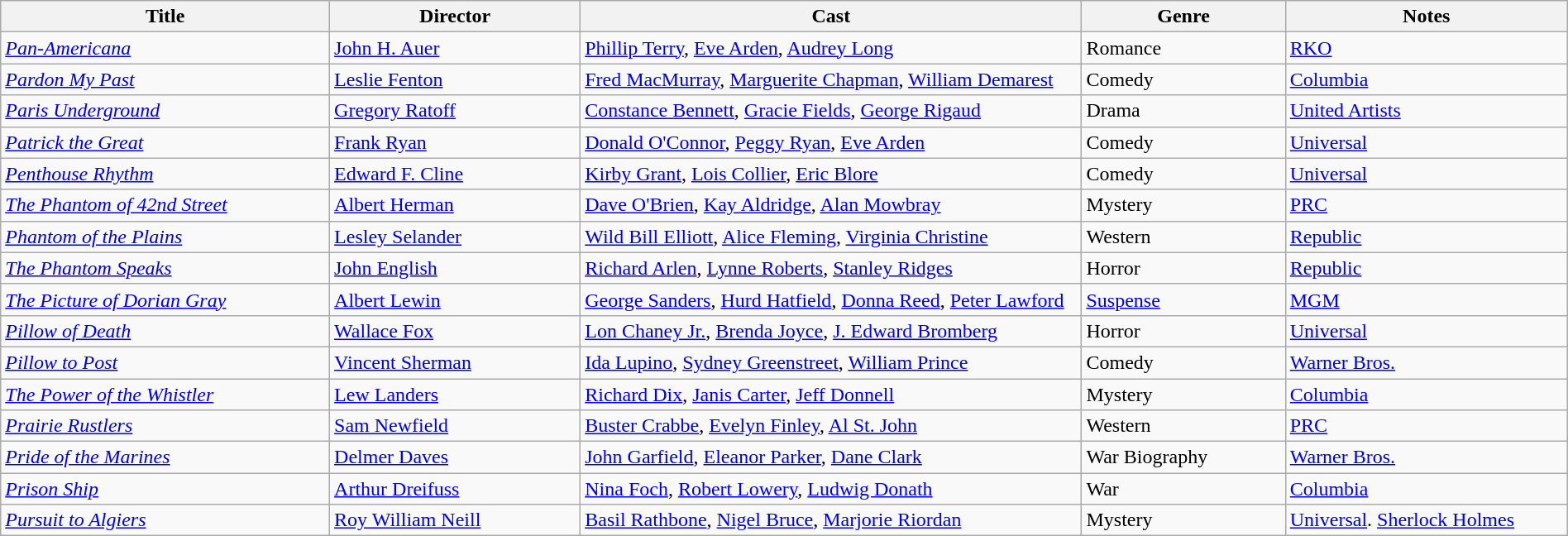<table class="wikitable" style="width:100%;">
<tr>
<th style="width:21%;">Title</th>
<th style="width:16%;">Director</th>
<th style="width:32%;">Cast</th>
<th style="width:13%;">Genre</th>
<th style="width:18%;">Notes</th>
</tr>
<tr>
<td><em><a href='#'>Pan-Americana</a></em></td>
<td><a href='#'>John H. Auer</a></td>
<td><a href='#'>Phillip Terry</a>, <a href='#'>Eve Arden</a>, <a href='#'>Audrey Long</a></td>
<td>Romance</td>
<td><a href='#'>RKO</a></td>
</tr>
<tr>
<td><em><a href='#'>Pardon My Past</a></em></td>
<td><a href='#'>Leslie Fenton</a></td>
<td><a href='#'>Fred MacMurray</a>, <a href='#'>Marguerite Chapman</a>, <a href='#'>William Demarest</a></td>
<td>Comedy</td>
<td><a href='#'>Columbia</a></td>
</tr>
<tr>
<td><em><a href='#'>Paris Underground</a></em></td>
<td><a href='#'>Gregory Ratoff</a></td>
<td><a href='#'>Constance Bennett</a>, <a href='#'>Gracie Fields</a>, <a href='#'>George Rigaud</a></td>
<td>Drama</td>
<td><a href='#'>United Artists</a></td>
</tr>
<tr>
<td><em><a href='#'>Patrick the Great</a></em></td>
<td><a href='#'>Frank Ryan</a></td>
<td><a href='#'>Donald O'Connor</a>, <a href='#'>Peggy Ryan</a>, <a href='#'>Eve Arden</a></td>
<td>Comedy</td>
<td><a href='#'>Universal</a></td>
</tr>
<tr>
<td><em><a href='#'>Penthouse Rhythm</a></em></td>
<td><a href='#'>Edward F. Cline</a></td>
<td><a href='#'>Kirby Grant</a>, <a href='#'>Lois Collier</a>, <a href='#'>Eric Blore</a></td>
<td>Comedy</td>
<td><a href='#'>Universal</a></td>
</tr>
<tr>
<td><em><a href='#'>The Phantom of 42nd Street</a></em></td>
<td><a href='#'>Albert Herman</a></td>
<td><a href='#'>Dave O'Brien</a>, <a href='#'>Kay Aldridge</a>, <a href='#'>Alan Mowbray</a></td>
<td>Mystery</td>
<td><a href='#'>PRC</a></td>
</tr>
<tr>
<td><em><a href='#'>Phantom of the Plains</a></em></td>
<td><a href='#'>Lesley Selander</a></td>
<td><a href='#'>Wild Bill Elliott</a>, <a href='#'>Alice Fleming</a>, <a href='#'>Virginia Christine</a></td>
<td>Western</td>
<td><a href='#'>Republic</a></td>
</tr>
<tr>
<td><em><a href='#'>The Phantom Speaks</a></em></td>
<td><a href='#'>John English</a></td>
<td><a href='#'>Richard Arlen</a>, <a href='#'>Lynne Roberts</a>, <a href='#'>Stanley Ridges</a></td>
<td>Horror</td>
<td><a href='#'>Republic</a></td>
</tr>
<tr>
<td><em><a href='#'>The Picture of Dorian Gray</a></em></td>
<td><a href='#'>Albert Lewin</a></td>
<td><a href='#'>George Sanders</a>, <a href='#'>Hurd Hatfield</a>, <a href='#'>Donna Reed</a>, <a href='#'>Peter Lawford</a></td>
<td><a href='#'>Suspense</a></td>
<td><a href='#'>MGM</a></td>
</tr>
<tr>
<td><em><a href='#'>Pillow of Death</a></em></td>
<td><a href='#'>Wallace Fox</a></td>
<td><a href='#'>Lon Chaney Jr.</a>, <a href='#'>Brenda Joyce</a>, <a href='#'>J. Edward Bromberg</a></td>
<td>Horror</td>
<td><a href='#'>Universal</a></td>
</tr>
<tr>
<td><em><a href='#'>Pillow to Post</a></em></td>
<td><a href='#'>Vincent Sherman</a></td>
<td><a href='#'>Ida Lupino</a>, <a href='#'>Sydney Greenstreet</a>, <a href='#'>William Prince</a></td>
<td>Comedy</td>
<td><a href='#'>Warner Bros.</a></td>
</tr>
<tr>
<td><em><a href='#'>The Power of the Whistler</a></em></td>
<td><a href='#'>Lew Landers</a></td>
<td><a href='#'>Richard Dix</a>, <a href='#'>Janis Carter</a>, <a href='#'>Jeff Donnell</a></td>
<td>Mystery</td>
<td><a href='#'>Columbia</a></td>
</tr>
<tr>
<td><em><a href='#'>Prairie Rustlers</a></em></td>
<td><a href='#'>Sam Newfield</a></td>
<td><a href='#'>Buster Crabbe</a>, <a href='#'>Evelyn Finley</a>, <a href='#'>Al St. John</a></td>
<td>Western</td>
<td><a href='#'>PRC</a></td>
</tr>
<tr>
<td><em><a href='#'>Pride of the Marines</a></em></td>
<td><a href='#'>Delmer Daves</a></td>
<td><a href='#'>John Garfield</a>, <a href='#'>Eleanor Parker</a>, <a href='#'>Dane Clark</a></td>
<td>War Biography</td>
<td><a href='#'>Warner Bros.</a></td>
</tr>
<tr>
<td><em><a href='#'>Prison Ship</a></em></td>
<td><a href='#'>Arthur Dreifuss</a></td>
<td><a href='#'>Nina Foch</a>, <a href='#'>Robert Lowery</a>, <a href='#'>Ludwig Donath</a></td>
<td>War</td>
<td><a href='#'>Columbia</a></td>
</tr>
<tr>
<td><em><a href='#'>Pursuit to Algiers</a></em></td>
<td><a href='#'>Roy William Neill</a></td>
<td><a href='#'>Basil Rathbone</a>, <a href='#'>Nigel Bruce</a>, <a href='#'>Marjorie Riordan</a></td>
<td>Mystery</td>
<td><a href='#'>Universal</a>. <a href='#'>Sherlock Holmes</a></td>
</tr>
</table>
